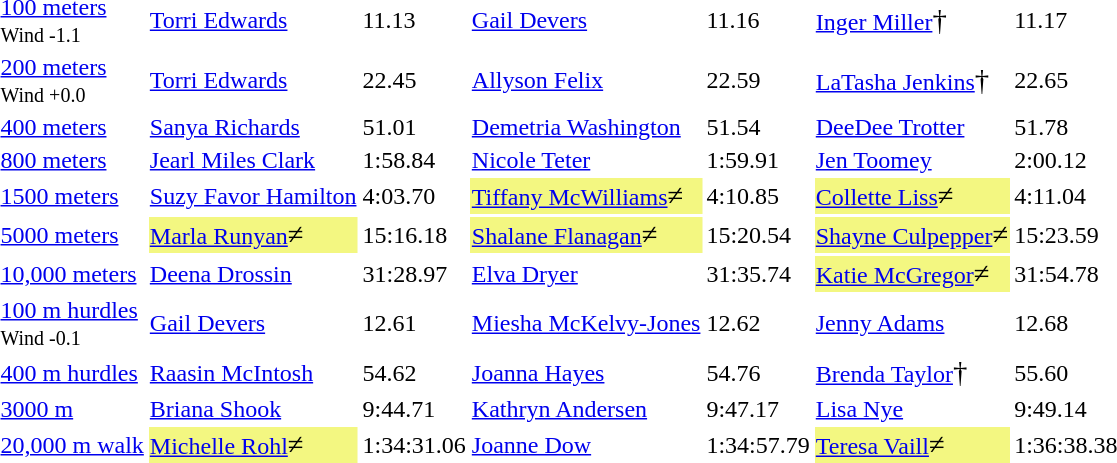<table>
<tr>
<td><a href='#'>100 meters</a><br><small>Wind -1.1</small></td>
<td><a href='#'>Torri Edwards</a></td>
<td>11.13</td>
<td><a href='#'>Gail Devers</a></td>
<td>11.16</td>
<td><a href='#'>Inger Miller</a><big>†</big></td>
<td>11.17</td>
</tr>
<tr>
<td><a href='#'>200 meters</a><br><small>Wind +0.0</small></td>
<td><a href='#'>Torri Edwards</a></td>
<td>22.45</td>
<td><a href='#'>Allyson Felix</a></td>
<td>22.59</td>
<td><a href='#'>LaTasha Jenkins</a><big>†</big></td>
<td>22.65</td>
</tr>
<tr>
<td><a href='#'>400 meters</a></td>
<td><a href='#'>Sanya Richards</a></td>
<td>51.01</td>
<td><a href='#'>Demetria Washington</a></td>
<td>51.54</td>
<td><a href='#'>DeeDee Trotter</a></td>
<td>51.78</td>
</tr>
<tr>
<td><a href='#'>800 meters</a></td>
<td><a href='#'>Jearl Miles Clark</a></td>
<td>1:58.84</td>
<td><a href='#'>Nicole Teter</a></td>
<td>1:59.91</td>
<td><a href='#'>Jen Toomey</a></td>
<td>2:00.12</td>
</tr>
<tr>
<td><a href='#'>1500 meters</a></td>
<td><a href='#'>Suzy Favor Hamilton</a></td>
<td>4:03.70</td>
<td bgcolor=#F3F781><a href='#'>Tiffany McWilliams</a><big>≠</big></td>
<td>4:10.85</td>
<td bgcolor=#F3F781><a href='#'>Collette Liss</a><big>≠</big></td>
<td>4:11.04</td>
</tr>
<tr>
<td><a href='#'>5000 meters</a></td>
<td bgcolor=#F3F781><a href='#'>Marla Runyan</a><big>≠</big></td>
<td>15:16.18</td>
<td bgcolor=#F3F781><a href='#'>Shalane Flanagan</a><big>≠</big></td>
<td>15:20.54</td>
<td bgcolor=#F3F781><a href='#'>Shayne Culpepper</a><big>≠</big></td>
<td>15:23.59</td>
</tr>
<tr>
<td><a href='#'>10,000 meters</a></td>
<td><a href='#'>Deena Drossin</a></td>
<td>31:28.97</td>
<td><a href='#'>Elva Dryer</a></td>
<td>31:35.74</td>
<td bgcolor=#F3F781><a href='#'>Katie McGregor</a><big>≠</big></td>
<td>31:54.78</td>
</tr>
<tr>
<td><a href='#'>100 m hurdles</a><br><small>Wind -0.1</small></td>
<td><a href='#'>Gail Devers</a></td>
<td>12.61</td>
<td><a href='#'>Miesha McKelvy-Jones</a></td>
<td>12.62</td>
<td><a href='#'>Jenny Adams</a></td>
<td>12.68</td>
</tr>
<tr>
<td><a href='#'>400 m hurdles</a></td>
<td><a href='#'>Raasin McIntosh</a></td>
<td>54.62</td>
<td><a href='#'>Joanna Hayes</a></td>
<td>54.76</td>
<td><a href='#'>Brenda Taylor</a><big>†</big></td>
<td>55.60</td>
</tr>
<tr>
<td><a href='#'>3000 m </a></td>
<td><a href='#'>Briana Shook</a></td>
<td>9:44.71</td>
<td><a href='#'>Kathryn Andersen</a></td>
<td>9:47.17</td>
<td><a href='#'>Lisa Nye</a></td>
<td>9:49.14</td>
</tr>
<tr>
<td><a href='#'>20,000 m walk</a></td>
<td bgcolor=#F3F781><a href='#'>Michelle Rohl</a><big>≠</big></td>
<td>1:34:31.06</td>
<td><a href='#'>Joanne Dow</a></td>
<td>1:34:57.79</td>
<td bgcolor=#F3F781><a href='#'>Teresa Vaill</a><big>≠</big></td>
<td>1:36:38.38</td>
</tr>
</table>
